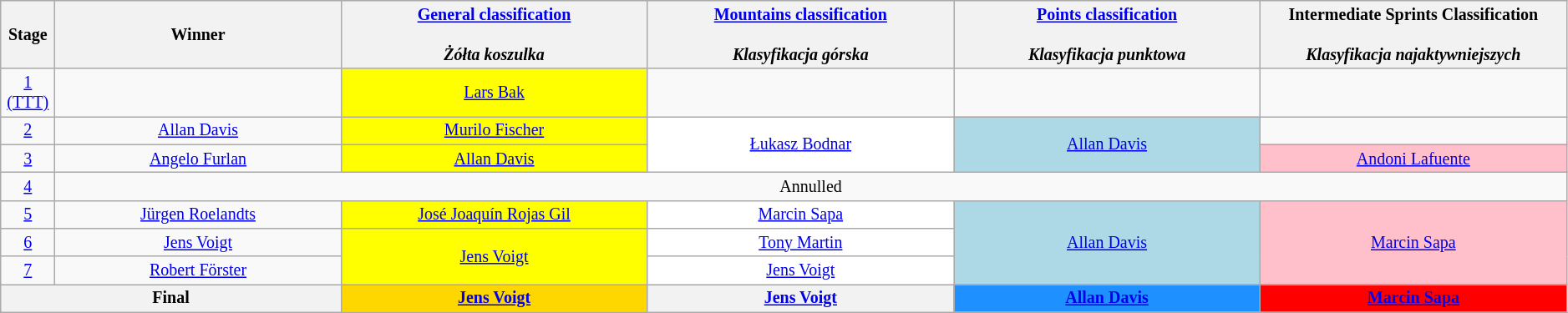<table class="wikitable" style="text-align: center; font-size:smaller;">
<tr style="background-color: #efefef;">
<th width="1%">Stage</th>
<th width="14%">Winner</th>
<th width="15%"><a href='#'>General classification</a><br><br><em>Żółta koszulka</em></th>
<th width="15%"><a href='#'>Mountains classification</a><br><br><em>Klasyfikacja górska</em></th>
<th width="15%"><a href='#'>Points classification</a><br><br><em>Klasyfikacja punktowa</em></th>
<th width="15%">Intermediate Sprints Classification<br><br><em>Klasyfikacja najaktywniejszych</em></th>
</tr>
<tr>
<td><a href='#'>1 (TTT)</a></td>
<td></td>
<td style="background:yellow;"     rowspan="1"><a href='#'>Lars Bak</a></td>
<td style="background:offwhite;" rowspan="1"></td>
<td style="background:offwhite;"      rowspan="1"></td>
<td style="background:offwhite;" rowspan="1"></td>
</tr>
<tr>
<td><a href='#'>2</a></td>
<td><a href='#'>Allan Davis</a></td>
<td style="background:yellow;"      rowspan="1"><a href='#'>Murilo Fischer</a></td>
<td style="background:white;"      rowspan="2"><a href='#'>Łukasz Bodnar</a></td>
<td style="background:lightblue;"      rowspan="2"><a href='#'>Allan Davis</a></td>
<td style="background:offwhite;" rowspan="1"></td>
</tr>
<tr>
<td><a href='#'>3</a></td>
<td><a href='#'>Angelo Furlan</a></td>
<td style="background:yellow;"     rowspan="1"><a href='#'>Allan Davis</a></td>
<td style="background:pink;"      rowspan="1"><a href='#'>Andoni Lafuente</a></td>
</tr>
<tr>
<td><a href='#'>4</a></td>
<td colspan=5>Annulled</td>
</tr>
<tr>
<td><a href='#'>5</a></td>
<td><a href='#'>Jürgen Roelandts</a></td>
<td style="background:yellow;"      rowspan="1"><a href='#'>José Joaquín Rojas Gil</a></td>
<td style="background:white;"      rowspan="1"><a href='#'>Marcin Sapa</a></td>
<td style="background:lightblue;"      rowspan="3"><a href='#'>Allan Davis</a></td>
<td style="background:pink;"      rowspan="3"><a href='#'>Marcin Sapa</a></td>
</tr>
<tr>
<td><a href='#'>6</a></td>
<td><a href='#'>Jens Voigt</a></td>
<td style="background:yellow;"      rowspan="2"><a href='#'>Jens Voigt</a></td>
<td style="background:white;"      rowspan="1"><a href='#'>Tony Martin</a></td>
</tr>
<tr>
<td><a href='#'>7</a></td>
<td><a href='#'>Robert Förster</a></td>
<td style="background:white;"      rowspan="1"><a href='#'>Jens Voigt</a></td>
</tr>
<tr>
<th colspan=2><strong>Final</strong></th>
<th style="background:gold;"     rowspan="1"><a href='#'>Jens Voigt</a></th>
<th style="background:offwhite;" rowspan="1"><a href='#'>Jens Voigt</a></th>
<th style="background:#1E90FF;"  rowspan="1"><a href='#'>Allan Davis</a></th>
<th style="background:red;"      rowspan="1"><a href='#'>Marcin Sapa</a></th>
</tr>
</table>
